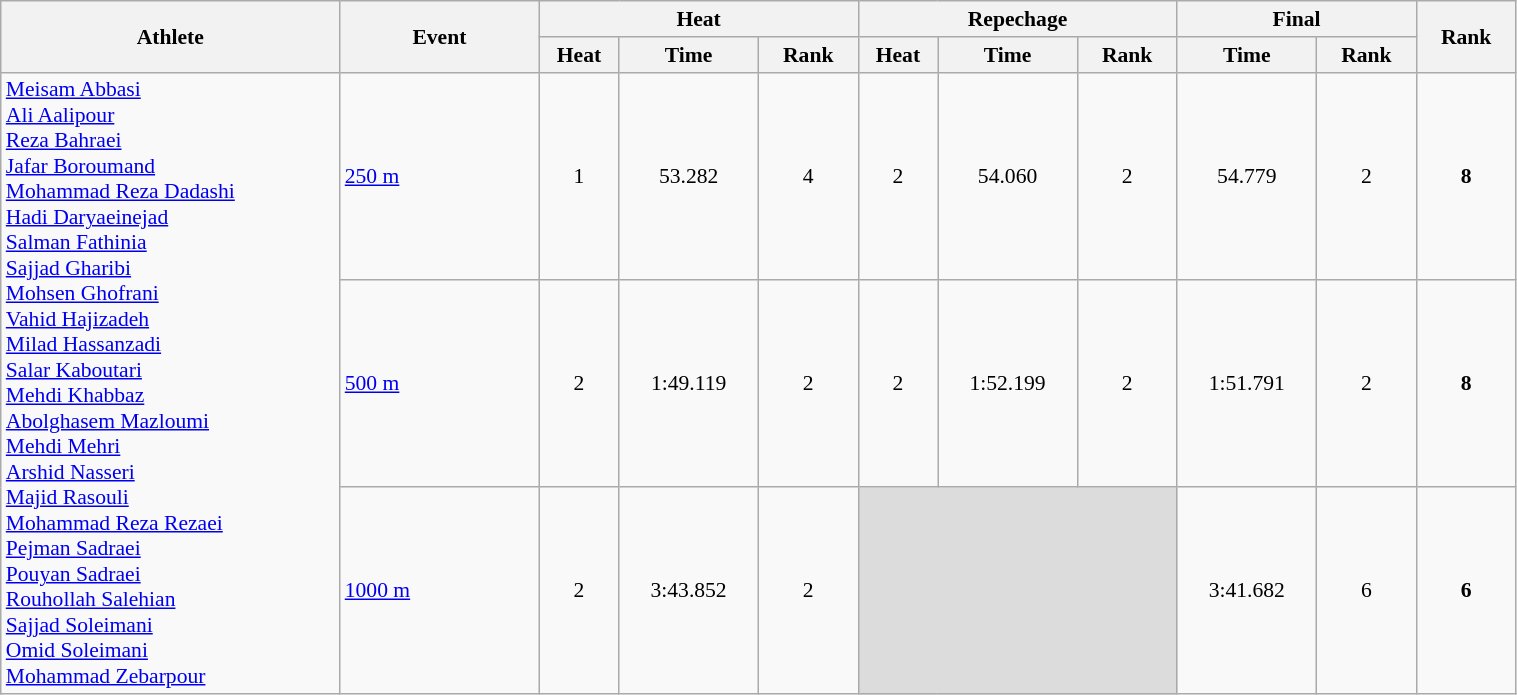<table class="wikitable" width="80%" style="text-align:center; font-size:90%">
<tr>
<th rowspan="2" width="17%">Athlete</th>
<th rowspan="2" width="10%">Event</th>
<th colspan="3">Heat</th>
<th colspan="3">Repechage</th>
<th colspan="2">Final</th>
<th rowspan="2" width="5%">Rank</th>
</tr>
<tr>
<th width="4%">Heat</th>
<th width="7%">Time</th>
<th width="5%">Rank</th>
<th width="4%">Heat</th>
<th width="7%">Time</th>
<th width="5%">Rank</th>
<th width="7%">Time</th>
<th width="5%">Rank</th>
</tr>
<tr>
<td rowspan=3 align="left"><a href='#'>Meisam Abbasi</a><br><a href='#'>Ali Aalipour</a><br><a href='#'>Reza Bahraei</a><br><a href='#'>Jafar Boroumand</a><br><a href='#'>Mohammad Reza Dadashi</a><br><a href='#'>Hadi Daryaeinejad</a><br><a href='#'>Salman Fathinia</a><br><a href='#'>Sajjad Gharibi</a><br><a href='#'>Mohsen Ghofrani</a><br><a href='#'>Vahid Hajizadeh</a><br><a href='#'>Milad Hassanzadi</a><br><a href='#'>Salar Kaboutari</a><br><a href='#'>Mehdi Khabbaz</a><br><a href='#'>Abolghasem Mazloumi</a><br><a href='#'>Mehdi Mehri</a><br><a href='#'>Arshid Nasseri</a><br><a href='#'>Majid Rasouli</a><br><a href='#'>Mohammad Reza Rezaei</a><br><a href='#'>Pejman Sadraei</a><br><a href='#'>Pouyan Sadraei</a><br><a href='#'>Rouhollah Salehian</a><br><a href='#'>Sajjad Soleimani</a><br><a href='#'>Omid Soleimani</a><br><a href='#'>Mohammad Zebarpour</a></td>
<td align="left"><a href='#'>250 m</a></td>
<td>1</td>
<td>53.282</td>
<td>4</td>
<td>2</td>
<td>54.060</td>
<td>2 <strong></strong></td>
<td>54.779</td>
<td>2</td>
<td><strong>8</strong></td>
</tr>
<tr>
<td align="left"><a href='#'>500 m</a></td>
<td>2</td>
<td>1:49.119</td>
<td>2</td>
<td>2</td>
<td>1:52.199</td>
<td>2 <strong></strong></td>
<td>1:51.791</td>
<td>2</td>
<td><strong>8</strong></td>
</tr>
<tr>
<td align="left"><a href='#'>1000 m</a></td>
<td>2</td>
<td>3:43.852</td>
<td>2 <strong></strong></td>
<td colspan=3 bgcolor=#DCDCDC></td>
<td>3:41.682</td>
<td>6</td>
<td><strong>6</strong></td>
</tr>
</table>
